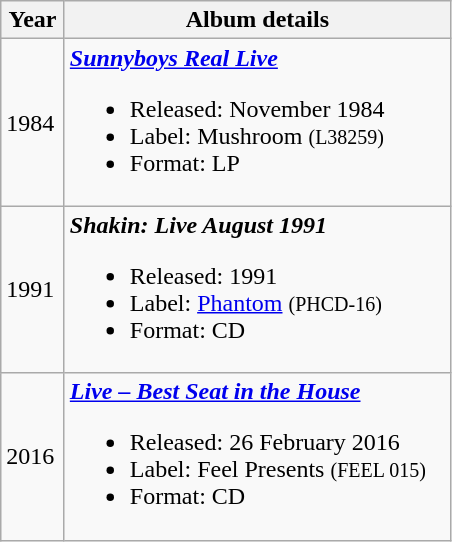<table class="wikitable" border="1">
<tr>
<th width="35px">Year</th>
<th width="250px">Album details</th>
</tr>
<tr>
<td>1984</td>
<td><strong><em><a href='#'>Sunnyboys Real Live</a></em></strong><br><ul><li>Released: November 1984</li><li>Label: Mushroom <small>(L38259)</small></li><li>Format: LP</li></ul></td>
</tr>
<tr>
<td>1991</td>
<td><strong><em>Shakin: Live August 1991</em></strong><br><ul><li>Released: 1991</li><li>Label: <a href='#'>Phantom</a> <small>(PHCD-16)</small></li><li>Format: CD</li></ul></td>
</tr>
<tr>
<td>2016</td>
<td><strong><em><a href='#'>Live – Best Seat in the House</a></em></strong><br><ul><li>Released: 26 February 2016</li><li>Label: Feel Presents <small>(FEEL 015)</small></li><li>Format: CD</li></ul></td>
</tr>
</table>
